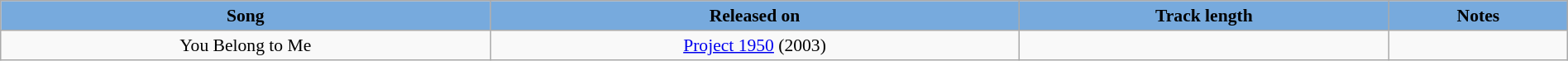<table class="wikitable" style="margin:0.5em auto; clear:both; font-size:.9em; text-align:center; width:100%">
<tr>
<th style="background: #7ad;">Song</th>
<th style="background: #7ad;">Released on</th>
<th style="background: #7ad;">Track length</th>
<th style="background: #7ad;">Notes</th>
</tr>
<tr>
<td>You Belong to Me</td>
<td><a href='#'>Project 1950</a> (2003)</td>
<td></td>
<td></td>
</tr>
</table>
